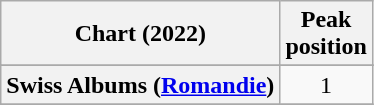<table class="wikitable sortable plainrowheaders" style="text-align:center">
<tr>
<th scope="col">Chart (2022)</th>
<th scope="col">Peak<br>position</th>
</tr>
<tr>
</tr>
<tr>
</tr>
<tr>
</tr>
<tr>
</tr>
<tr>
<th scope="row">Swiss Albums (<a href='#'>Romandie</a>)</th>
<td>1</td>
</tr>
<tr>
</tr>
</table>
